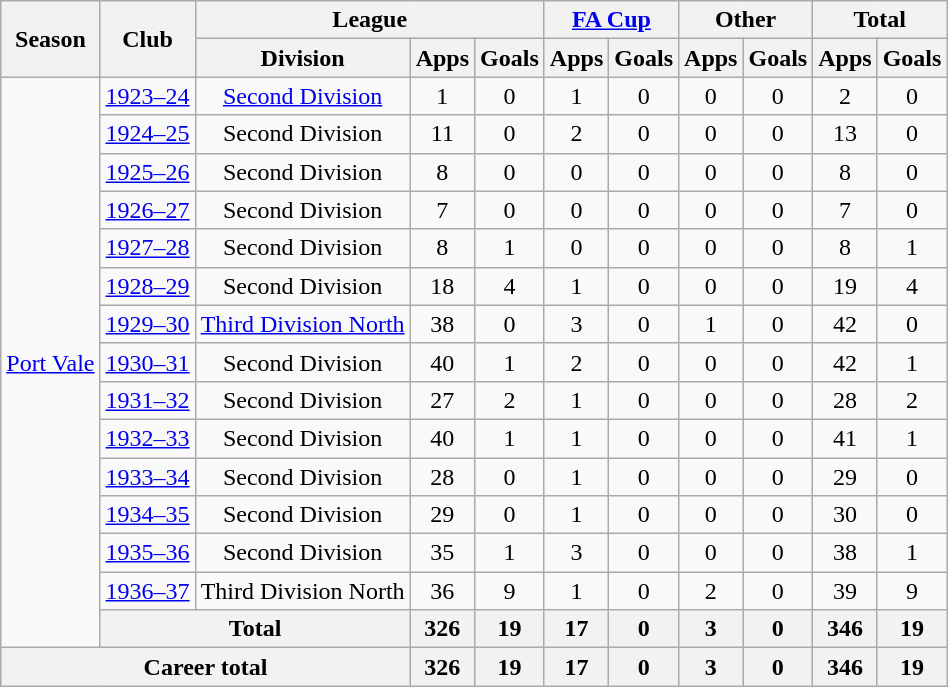<table class="wikitable" style="text-align:center">
<tr>
<th rowspan="2">Season</th>
<th rowspan="2">Club</th>
<th colspan="3">League</th>
<th colspan="2"><a href='#'>FA Cup</a></th>
<th colspan="2">Other</th>
<th colspan="2">Total</th>
</tr>
<tr>
<th>Division</th>
<th>Apps</th>
<th>Goals</th>
<th>Apps</th>
<th>Goals</th>
<th>Apps</th>
<th>Goals</th>
<th>Apps</th>
<th>Goals</th>
</tr>
<tr>
<td rowspan="15"><a href='#'>Port Vale</a></td>
<td><a href='#'>1923–24</a></td>
<td><a href='#'>Second Division</a></td>
<td>1</td>
<td>0</td>
<td>1</td>
<td>0</td>
<td>0</td>
<td>0</td>
<td>2</td>
<td>0</td>
</tr>
<tr>
<td><a href='#'>1924–25</a></td>
<td>Second Division</td>
<td>11</td>
<td>0</td>
<td>2</td>
<td>0</td>
<td>0</td>
<td>0</td>
<td>13</td>
<td>0</td>
</tr>
<tr>
<td><a href='#'>1925–26</a></td>
<td>Second Division</td>
<td>8</td>
<td>0</td>
<td>0</td>
<td>0</td>
<td>0</td>
<td>0</td>
<td>8</td>
<td>0</td>
</tr>
<tr>
<td><a href='#'>1926–27</a></td>
<td>Second Division</td>
<td>7</td>
<td>0</td>
<td>0</td>
<td>0</td>
<td>0</td>
<td>0</td>
<td>7</td>
<td>0</td>
</tr>
<tr>
<td><a href='#'>1927–28</a></td>
<td>Second Division</td>
<td>8</td>
<td>1</td>
<td>0</td>
<td>0</td>
<td>0</td>
<td>0</td>
<td>8</td>
<td>1</td>
</tr>
<tr>
<td><a href='#'>1928–29</a></td>
<td>Second Division</td>
<td>18</td>
<td>4</td>
<td>1</td>
<td>0</td>
<td>0</td>
<td>0</td>
<td>19</td>
<td>4</td>
</tr>
<tr>
<td><a href='#'>1929–30</a></td>
<td><a href='#'>Third Division North</a></td>
<td>38</td>
<td>0</td>
<td>3</td>
<td>0</td>
<td>1</td>
<td>0</td>
<td>42</td>
<td>0</td>
</tr>
<tr>
<td><a href='#'>1930–31</a></td>
<td>Second Division</td>
<td>40</td>
<td>1</td>
<td>2</td>
<td>0</td>
<td>0</td>
<td>0</td>
<td>42</td>
<td>1</td>
</tr>
<tr>
<td><a href='#'>1931–32</a></td>
<td>Second Division</td>
<td>27</td>
<td>2</td>
<td>1</td>
<td>0</td>
<td>0</td>
<td>0</td>
<td>28</td>
<td>2</td>
</tr>
<tr>
<td><a href='#'>1932–33</a></td>
<td>Second Division</td>
<td>40</td>
<td>1</td>
<td>1</td>
<td>0</td>
<td>0</td>
<td>0</td>
<td>41</td>
<td>1</td>
</tr>
<tr>
<td><a href='#'>1933–34</a></td>
<td>Second Division</td>
<td>28</td>
<td>0</td>
<td>1</td>
<td>0</td>
<td>0</td>
<td>0</td>
<td>29</td>
<td>0</td>
</tr>
<tr>
<td><a href='#'>1934–35</a></td>
<td>Second Division</td>
<td>29</td>
<td>0</td>
<td>1</td>
<td>0</td>
<td>0</td>
<td>0</td>
<td>30</td>
<td>0</td>
</tr>
<tr>
<td><a href='#'>1935–36</a></td>
<td>Second Division</td>
<td>35</td>
<td>1</td>
<td>3</td>
<td>0</td>
<td>0</td>
<td>0</td>
<td>38</td>
<td>1</td>
</tr>
<tr>
<td><a href='#'>1936–37</a></td>
<td>Third Division North</td>
<td>36</td>
<td>9</td>
<td>1</td>
<td>0</td>
<td>2</td>
<td>0</td>
<td>39</td>
<td>9</td>
</tr>
<tr>
<th colspan="2">Total</th>
<th>326</th>
<th>19</th>
<th>17</th>
<th>0</th>
<th>3</th>
<th>0</th>
<th>346</th>
<th>19</th>
</tr>
<tr>
<th colspan="3">Career total</th>
<th>326</th>
<th>19</th>
<th>17</th>
<th>0</th>
<th>3</th>
<th>0</th>
<th>346</th>
<th>19</th>
</tr>
</table>
